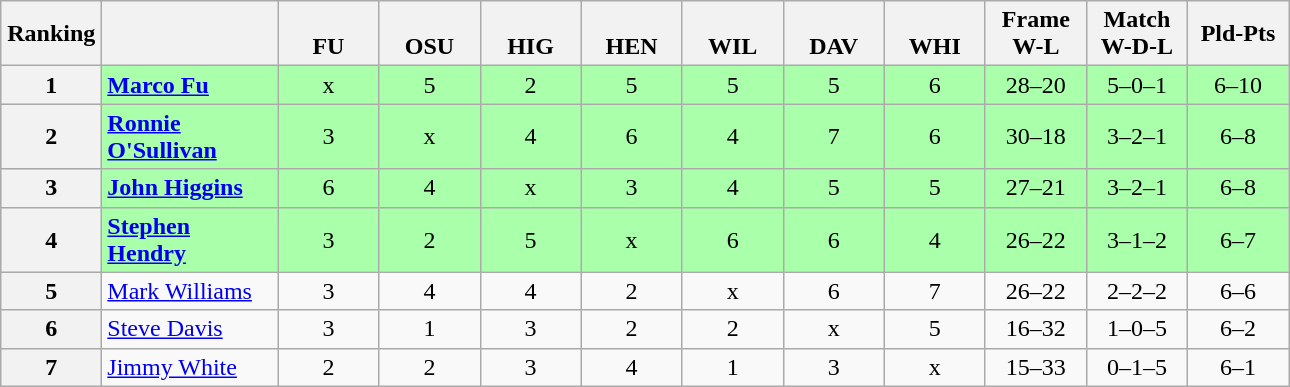<table class="wikitable" style="text-align:center">
<tr>
<th width=60>Ranking</th>
<th class="unsortable" width=110></th>
<th width=60><br> FU</th>
<th width=60><br> OSU</th>
<th width=60><br> HIG</th>
<th width=60><br> HEN</th>
<th width=60><br> WIL</th>
<th width=60><br> DAV</th>
<th width=60><br> WHI</th>
<th width=60>Frame<br>W-L</th>
<th width=60>Match<br>W-D-L</th>
<th width=60>Pld-Pts</th>
</tr>
<tr style="background:#aaffaa;">
<th>1</th>
<td align="left"><strong><a href='#'>Marco Fu</a></strong></td>
<td>x</td>
<td>5</td>
<td>2</td>
<td>5</td>
<td>5</td>
<td>5</td>
<td>6</td>
<td>28–20</td>
<td>5–0–1</td>
<td>6–10</td>
</tr>
<tr style="background:#aaffaa;">
<th>2</th>
<td align="left"><strong><a href='#'>Ronnie O'Sullivan</a></strong></td>
<td>3</td>
<td>x</td>
<td>4</td>
<td>6</td>
<td>4</td>
<td>7</td>
<td>6</td>
<td>30–18</td>
<td>3–2–1</td>
<td>6–8</td>
</tr>
<tr style="background:#aaffaa;">
<th>3</th>
<td align="left"><strong><a href='#'>John Higgins</a></strong></td>
<td>6</td>
<td>4</td>
<td>x</td>
<td>3</td>
<td>4</td>
<td>5</td>
<td>5</td>
<td>27–21</td>
<td>3–2–1</td>
<td>6–8</td>
</tr>
<tr style="background:#aaffaa;">
<th>4</th>
<td align="left"><strong><a href='#'>Stephen Hendry</a></strong></td>
<td>3</td>
<td>2</td>
<td>5</td>
<td>x</td>
<td>6</td>
<td>6</td>
<td>4</td>
<td>26–22</td>
<td>3–1–2</td>
<td>6–7</td>
</tr>
<tr>
<th>5</th>
<td align="left"><a href='#'>Mark Williams</a></td>
<td>3</td>
<td>4</td>
<td>4</td>
<td>2</td>
<td>x</td>
<td>6</td>
<td>7</td>
<td>26–22</td>
<td>2–2–2</td>
<td>6–6</td>
</tr>
<tr>
<th>6</th>
<td align="left"><a href='#'>Steve Davis</a></td>
<td>3</td>
<td>1</td>
<td>3</td>
<td>2</td>
<td>2</td>
<td>x</td>
<td>5</td>
<td>16–32</td>
<td>1–0–5</td>
<td>6–2</td>
</tr>
<tr>
<th>7</th>
<td align="left"><a href='#'>Jimmy White</a></td>
<td>2</td>
<td>2</td>
<td>3</td>
<td>4</td>
<td>1</td>
<td>3</td>
<td>x</td>
<td>15–33</td>
<td>0–1–5</td>
<td>6–1</td>
</tr>
</table>
